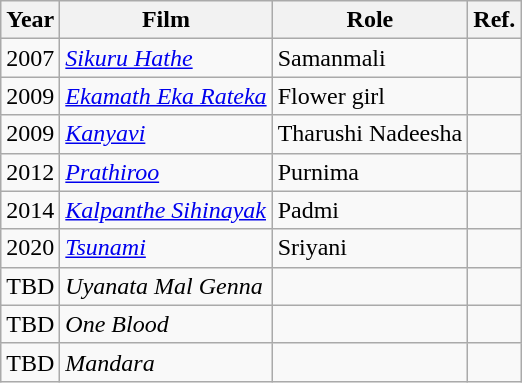<table class="wikitable">
<tr>
<th>Year</th>
<th>Film</th>
<th>Role</th>
<th>Ref.</th>
</tr>
<tr>
<td>2007</td>
<td><em><a href='#'>Sikuru Hathe</a></em></td>
<td>Samanmali</td>
<td></td>
</tr>
<tr>
<td>2009</td>
<td><em><a href='#'>Ekamath Eka Rateka</a></em></td>
<td>Flower girl</td>
<td></td>
</tr>
<tr>
<td>2009</td>
<td><em><a href='#'>Kanyavi</a></em></td>
<td>Tharushi Nadeesha</td>
<td></td>
</tr>
<tr>
<td>2012</td>
<td><em><a href='#'>Prathiroo</a></em></td>
<td>Purnima</td>
<td></td>
</tr>
<tr>
<td>2014</td>
<td><em><a href='#'>Kalpanthe Sihinayak</a></em></td>
<td>Padmi</td>
<td></td>
</tr>
<tr>
<td>2020</td>
<td><em><a href='#'>Tsunami</a></em></td>
<td>Sriyani</td>
<td></td>
</tr>
<tr>
<td>TBD</td>
<td><em>Uyanata Mal Genna</em></td>
<td></td>
<td></td>
</tr>
<tr>
<td>TBD</td>
<td><em>One Blood</em></td>
<td></td>
<td></td>
</tr>
<tr>
<td>TBD</td>
<td><em>Mandara</em></td>
<td></td>
<td></td>
</tr>
</table>
